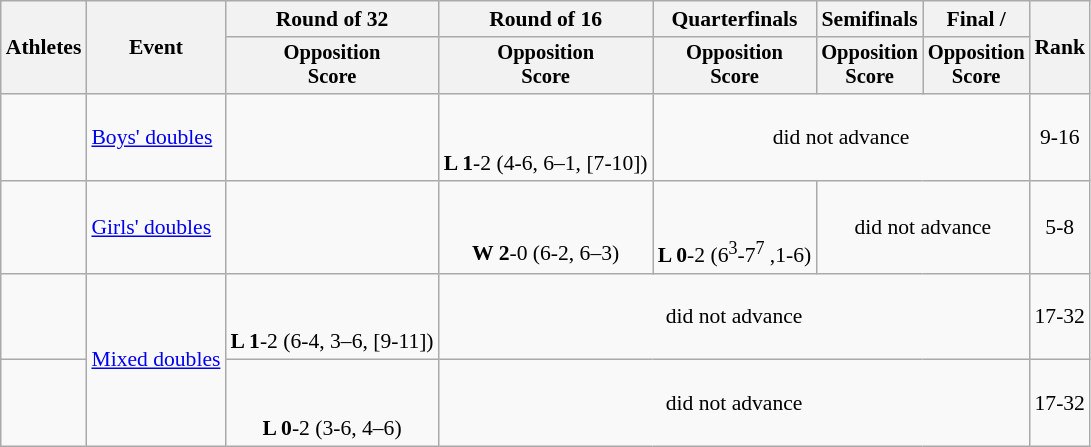<table class=wikitable style="font-size:90%">
<tr>
<th rowspan="2">Athletes</th>
<th rowspan="2">Event</th>
<th>Round of 32</th>
<th>Round of 16</th>
<th>Quarterfinals</th>
<th>Semifinals</th>
<th>Final / </th>
<th rowspan=2>Rank</th>
</tr>
<tr style="font-size:95%">
<th>Opposition<br>Score</th>
<th>Opposition<br>Score</th>
<th>Opposition<br>Score</th>
<th>Opposition<br>Score</th>
<th>Opposition<br>Score</th>
</tr>
<tr align=center>
<td align=left><br></td>
<td align=left><a href='#'>Boys' doubles</a></td>
<td></td>
<td><br><br><strong>L 1</strong>-2 (4-6, 6–1, [7-10])</td>
<td colspan=3>did not advance</td>
<td>9-16</td>
</tr>
<tr align=center>
<td align=left><br></td>
<td align=left><a href='#'>Girls' doubles</a></td>
<td></td>
<td><br><br><strong>W 2</strong>-0 (6-2, 6–3)</td>
<td><br><br><strong>L 0</strong>-2 (6<sup>3</sup>-7<sup>7</sup> ,1-6)</td>
<td colspan=2>did not advance</td>
<td>5-8</td>
</tr>
<tr align=center>
<td align=left><br></td>
<td align=left rowspan=2><a href='#'>Mixed doubles</a></td>
<td><br><br><strong>L 1</strong>-2 (6-4, 3–6, [9-11])</td>
<td colspan=4>did not advance</td>
<td>17-32</td>
</tr>
<tr align=center>
<td align=left><br></td>
<td><br><br><strong>L 0</strong>-2 (3-6, 4–6)</td>
<td colspan=4>did not advance</td>
<td>17-32</td>
</tr>
</table>
